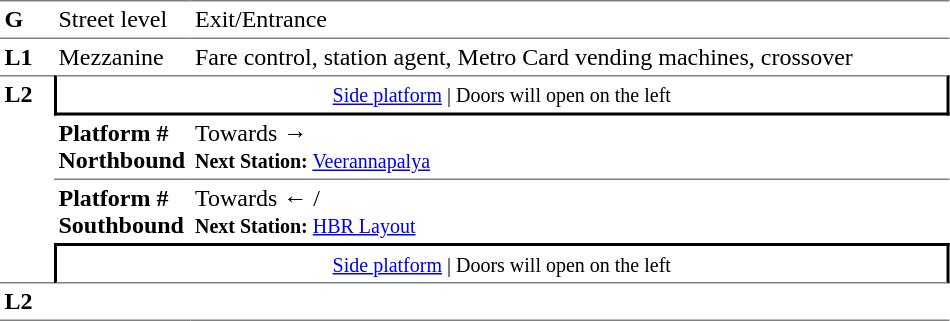<table table border=0 cellspacing=0 cellpadding=3>
<tr>
<td style="border-bottom:solid 1px gray;border-top:solid 1px gray;" width=30 valign=top><strong>G</strong></td>
<td style="border-top:solid 1px gray;border-bottom:solid 1px gray;" width=85 valign=top>Street level</td>
<td style="border-top:solid 1px gray;border-bottom:solid 1px gray;" width=500 valign=top>Exit/Entrance</td>
</tr>
<tr>
<td valign=top><strong>L1</strong></td>
<td valign=top>Mezzanine</td>
<td valign=top>Fare control, station agent, Metro Card vending machines, crossover<br></td>
</tr>
<tr>
<td style="border-top:solid 1px gray;border-bottom:solid 1px gray;" width=30 rowspan=4 valign=top><strong>L2</strong></td>
<td style="border-top:solid 1px gray;border-right:solid 2px black;border-left:solid 2px black;border-bottom:solid 2px black;text-align:center;" colspan=2><small><a href='#'>Side platform</a> | Doors will open on the left </small></td>
</tr>
<tr>
<td style="border-bottom:solid 1px gray;" width=85><span><strong>Platform #</strong><br><strong>Northbound</strong></span></td>
<td style="border-bottom:solid 1px gray;" width=500>Towards → <br><small><strong>Next Station:</strong> <a href='#'>Veerannapalya</a></small></td>
</tr>
<tr>
<td><span><strong>Platform #</strong><br><strong>Southbound</strong></span></td>
<td>Towards ←  / <br><small><strong>Next Station:</strong> <a href='#'>HBR Layout</a></small></td>
</tr>
<tr>
<td style="border-top:solid 2px black;border-right:solid 2px black;border-left:solid 2px black;border-bottom:solid 1px gray;" colspan=2 align=center><small><a href='#'>Side platform</a> | Doors will open on the left </small></td>
</tr>
<tr>
<td style="border-bottom:solid 1px gray;" width=30 rowspan=2 valign=top><strong>L2</strong></td>
<td style="border-bottom:solid 1px gray;" width=85></td>
<td style="border-bottom:solid 1px gray;" width=500></td>
</tr>
<tr>
</tr>
</table>
